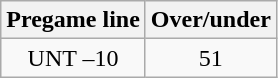<table class="wikitable">
<tr align="center">
<th style=>Pregame line</th>
<th style=>Over/under</th>
</tr>
<tr align="center">
<td>UNT –10</td>
<td>51</td>
</tr>
</table>
